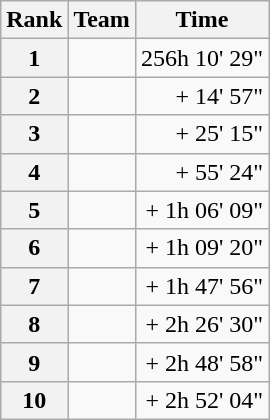<table class="wikitable">
<tr>
<th scope="col">Rank</th>
<th scope="col">Team</th>
<th scope="col">Time</th>
</tr>
<tr>
<th scope="row">1</th>
<td></td>
<td style="text-align:right;">256h 10' 29"</td>
</tr>
<tr>
<th scope="row">2</th>
<td></td>
<td style="text-align:right;">+ 14' 57"</td>
</tr>
<tr>
<th scope="row">3</th>
<td></td>
<td style="text-align:right;">+ 25' 15"</td>
</tr>
<tr>
<th scope="row">4</th>
<td></td>
<td style="text-align:right;">+ 55' 24"</td>
</tr>
<tr>
<th scope="row">5</th>
<td></td>
<td style="text-align:right;">+ 1h 06' 09"</td>
</tr>
<tr>
<th scope="row">6</th>
<td></td>
<td style="text-align:right;">+ 1h 09' 20"</td>
</tr>
<tr>
<th scope="row">7</th>
<td></td>
<td style="text-align:right;">+ 1h 47' 56"</td>
</tr>
<tr>
<th scope="row">8</th>
<td></td>
<td style="text-align:right;">+ 2h 26' 30"</td>
</tr>
<tr>
<th scope="row">9</th>
<td></td>
<td style="text-align:right;">+ 2h 48' 58"</td>
</tr>
<tr>
<th scope="row">10</th>
<td></td>
<td style="text-align:right;">+ 2h 52' 04"</td>
</tr>
</table>
